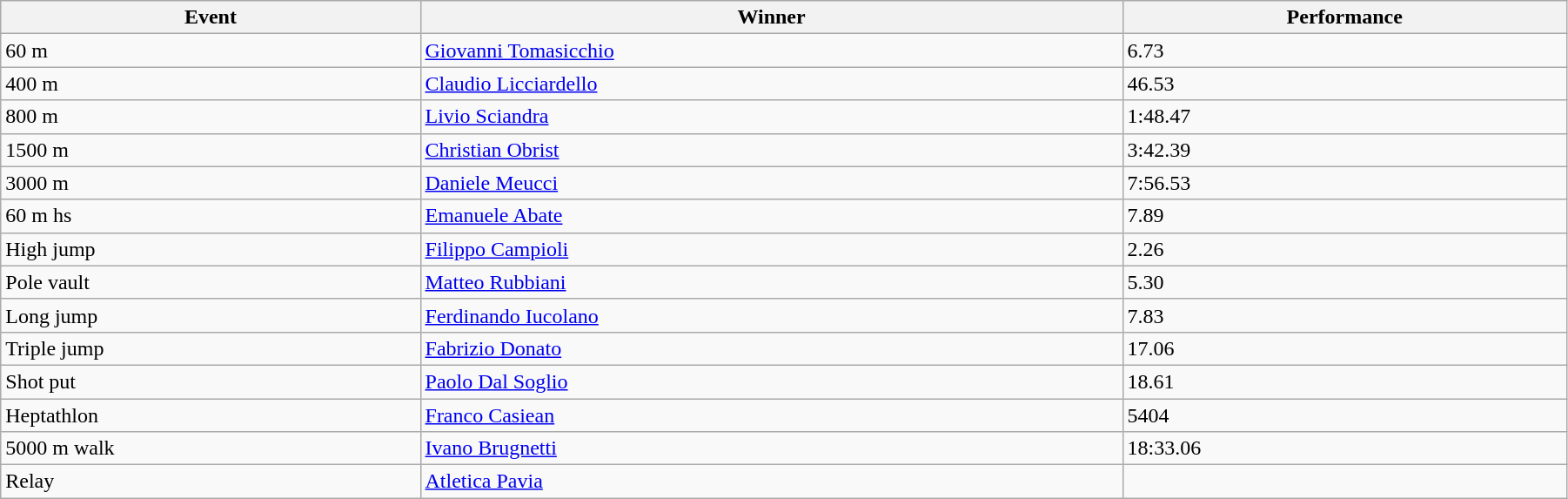<table class="wikitable" width=95% style="font-size:100%; text-align:left;">
<tr>
<th>Event</th>
<th>Winner</th>
<th>Performance</th>
</tr>
<tr>
<td>60 m</td>
<td><a href='#'>Giovanni Tomasicchio</a></td>
<td>6.73</td>
</tr>
<tr>
<td>400 m</td>
<td><a href='#'>Claudio Licciardello</a></td>
<td>46.53</td>
</tr>
<tr>
<td>800 m</td>
<td><a href='#'>Livio Sciandra</a></td>
<td>1:48.47</td>
</tr>
<tr>
<td>1500 m</td>
<td><a href='#'>Christian Obrist </a></td>
<td>3:42.39</td>
</tr>
<tr>
<td>3000 m</td>
<td><a href='#'>Daniele Meucci</a></td>
<td>7:56.53</td>
</tr>
<tr>
<td>60 m hs</td>
<td><a href='#'>Emanuele Abate</a></td>
<td>7.89</td>
</tr>
<tr>
<td>High jump</td>
<td><a href='#'>Filippo Campioli</a></td>
<td>2.26</td>
</tr>
<tr>
<td>Pole vault</td>
<td><a href='#'>Matteo Rubbiani </a></td>
<td>5.30</td>
</tr>
<tr>
<td>Long jump</td>
<td><a href='#'>Ferdinando Iucolano</a></td>
<td>7.83</td>
</tr>
<tr>
<td>Triple jump</td>
<td><a href='#'>Fabrizio Donato </a></td>
<td>17.06</td>
</tr>
<tr>
<td>Shot put</td>
<td><a href='#'>Paolo Dal Soglio </a></td>
<td>18.61</td>
</tr>
<tr>
<td>Heptathlon</td>
<td><a href='#'>Franco Casiean</a></td>
<td>5404</td>
</tr>
<tr>
<td>5000 m walk</td>
<td><a href='#'>Ivano Brugnetti </a></td>
<td>18:33.06</td>
</tr>
<tr>
<td>Relay</td>
<td><a href='#'>Atletica Pavia</a></td>
<td></td>
</tr>
</table>
